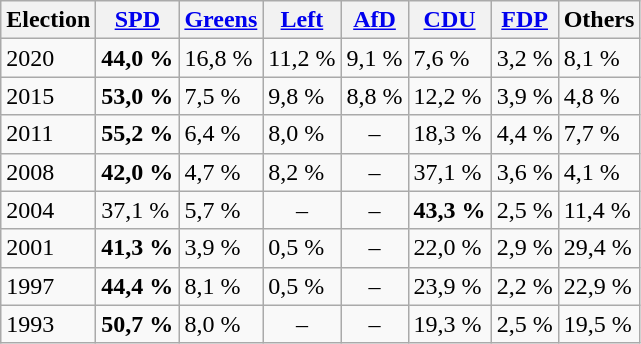<table class="wikitable zebra">
<tr class="hintergrundfarbe5">
<th>Election</th>
<th><a href='#'>SPD</a></th>
<th><a href='#'>Greens</a></th>
<th><a href='#'>Left</a></th>
<th><a href='#'>AfD</a></th>
<th><a href='#'>CDU</a></th>
<th><a href='#'>FDP</a></th>
<th>Others</th>
</tr>
<tr>
<td>2020</td>
<td><strong>44,0 %</strong></td>
<td>16,8 %</td>
<td>11,2 %</td>
<td>9,1 %</td>
<td>7,6 %</td>
<td>3,2 %</td>
<td>8,1 %</td>
</tr>
<tr>
<td>2015</td>
<td><strong>53,0 %</strong></td>
<td>7,5 %</td>
<td>9,8 %</td>
<td>8,8 %</td>
<td>12,2 %</td>
<td>3,9 %</td>
<td>4,8 %</td>
</tr>
<tr>
<td>2011</td>
<td><strong>55,2 %</strong></td>
<td>6,4 %</td>
<td>8,0 %</td>
<td style="text-align:center">–</td>
<td>18,3 %</td>
<td>4,4 %</td>
<td>7,7 %</td>
</tr>
<tr>
<td>2008</td>
<td><strong>42,0 %</strong></td>
<td>4,7 %</td>
<td>8,2 %</td>
<td style="text-align:center">–</td>
<td>37,1 %</td>
<td>3,6 %</td>
<td>4,1 %</td>
</tr>
<tr>
<td>2004</td>
<td>37,1 %</td>
<td>5,7 %</td>
<td style="text-align:center">–</td>
<td style="text-align:center">–</td>
<td><strong>43,3 %</strong></td>
<td>2,5 %</td>
<td>11,4 %</td>
</tr>
<tr>
<td>2001</td>
<td><strong>41,3 %</strong></td>
<td>3,9 %</td>
<td>0,5 %</td>
<td style="text-align:center">–</td>
<td>22,0 %</td>
<td>2,9 %</td>
<td>29,4 %</td>
</tr>
<tr>
<td>1997</td>
<td><strong>44,4 %</strong></td>
<td>8,1 %</td>
<td>0,5 %</td>
<td style="text-align:center">–</td>
<td>23,9 %</td>
<td>2,2 %</td>
<td>22,9 %</td>
</tr>
<tr>
<td>1993</td>
<td><strong>50,7 %</strong></td>
<td>8,0 %</td>
<td style="text-align:center">–</td>
<td style="text-align:center">–</td>
<td>19,3 %</td>
<td>2,5 %</td>
<td>19,5 %</td>
</tr>
</table>
